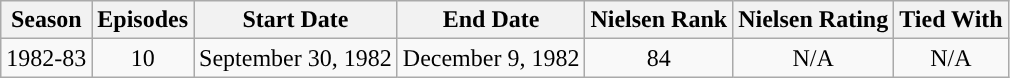<table class="wikitable" style="text-align: center">
<tr>
<th>Season</th>
<th>Episodes</th>
<th>Start Date</th>
<th>End Date</th>
<th>Nielsen Rank</th>
<th>Nielsen Rating</th>
<th>Tied With</th>
</tr>
<tr>
<td style="text-align:center">1982-83</td>
<td style="text-align:center">10</td>
<td style="text-align:center">September 30, 1982</td>
<td style="text-align:center">December 9, 1982</td>
<td style="text-align:center:">84</td>
<td style="text-align:center">N/A</td>
<td style="text-align:center">N/A</td>
</tr>
</table>
